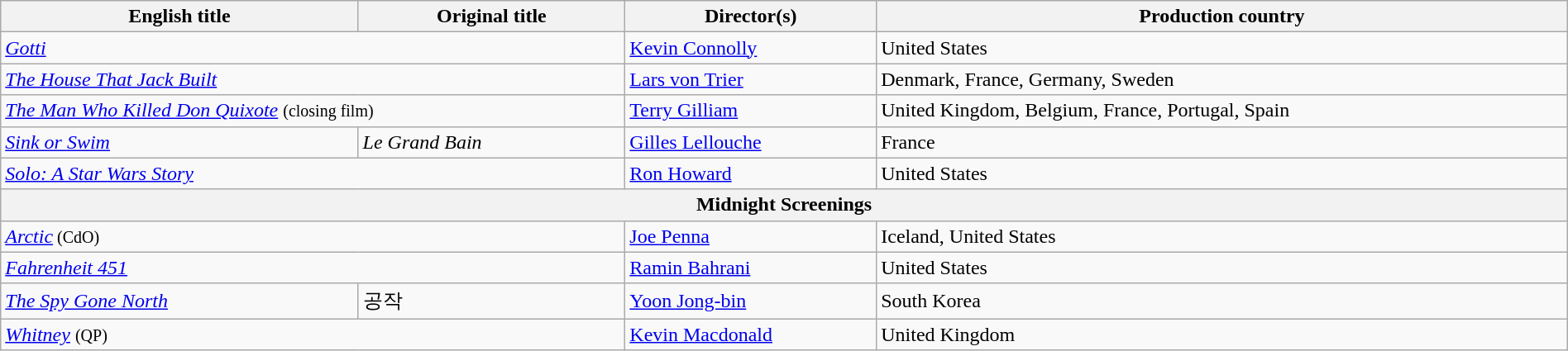<table class="wikitable" style="width:100%; margin-bottom:2px" cellpadding="5">
<tr>
<th scope="col">English title</th>
<th scope="col">Original title</th>
<th scope="col">Director(s)</th>
<th scope="col">Production country</th>
</tr>
<tr>
<td colspan=2><em><a href='#'>Gotti</a></em></td>
<td><a href='#'>Kevin Connolly</a></td>
<td>United States</td>
</tr>
<tr>
<td colspan=2><em><a href='#'>The House That Jack Built</a></em></td>
<td><a href='#'>Lars von Trier</a></td>
<td>Denmark, France, Germany, Sweden</td>
</tr>
<tr>
<td colspan=2><em><a href='#'>The Man Who Killed Don Quixote</a></em> <small>(closing film)</small></td>
<td><a href='#'>Terry Gilliam</a></td>
<td>United Kingdom, Belgium, France, Portugal, Spain</td>
</tr>
<tr>
<td><em><a href='#'>Sink or Swim</a></em></td>
<td><em>Le Grand Bain</em></td>
<td><a href='#'>Gilles Lellouche</a></td>
<td>France</td>
</tr>
<tr>
<td colspan=2><em><a href='#'>Solo: A Star Wars Story</a></em></td>
<td><a href='#'>Ron Howard</a></td>
<td>United States</td>
</tr>
<tr>
<th colspan="4">Midnight Screenings</th>
</tr>
<tr>
<td colspan=2><em><a href='#'>Arctic</a></em><small> (CdO) </small></td>
<td><a href='#'>Joe Penna</a></td>
<td>Iceland, United States</td>
</tr>
<tr>
<td colspan=2><em><a href='#'>Fahrenheit 451</a></em></td>
<td><a href='#'>Ramin Bahrani</a></td>
<td>United States</td>
</tr>
<tr>
<td><em><a href='#'>The Spy Gone North</a></em></td>
<td>공작</td>
<td><a href='#'>Yoon Jong-bin</a></td>
<td>South Korea</td>
</tr>
<tr>
<td colspan=2><em><a href='#'>Whitney</a></em> <small>(QP)</small></td>
<td><a href='#'>Kevin Macdonald</a></td>
<td>United Kingdom</td>
</tr>
</table>
